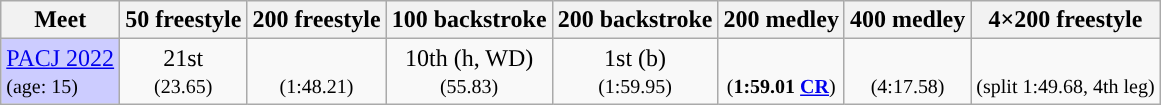<table class="sortable wikitable">
<tr>
<th>Meet</th>
<th class="unsortable">50 freestyle</th>
<th class="unsortable">200 freestyle</th>
<th class="unsortable">100 backstroke</th>
<th class="unsortable">200 backstroke</th>
<th class="unsortable">200 medley</th>
<th class="unsortable">400 medley</th>
<th class="unsortable">4×200 freestyle</th>
</tr>
<tr>
<td style="background:#ccccff"><a href='#'>PACJ 2022</a><br><small>(age: 15)</small></td>
<td align="center">21st<br><small>(23.65)</small></td>
<td align="center"><br><small>(1:48.21)</small></td>
<td align="center">10th (h, WD)<br><small>(55.83)</small></td>
<td align="center">1st (b)<br><small>(1:59.95)</small></td>
<td align="center"><br><small>(<strong>1:59.01 <a href='#'>CR</a></strong>)</small></td>
<td align="center"><br><small>(4:17.58)</small></td>
<td align="center"><br><small>(split 1:49.68, 4th leg)</small></td>
</tr>
</table>
